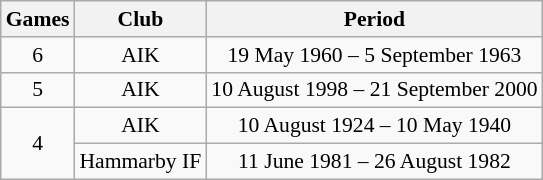<table class="wikitable" style="font-size:90%; text-align: center">
<tr>
<th>Games</th>
<th>Club</th>
<th>Period</th>
</tr>
<tr>
<td>6</td>
<td>AIK</td>
<td>19 May 1960 – 5 September 1963</td>
</tr>
<tr>
<td>5</td>
<td>AIK</td>
<td>10 August 1998 – 21 September 2000</td>
</tr>
<tr>
<td rowspan=2>4</td>
<td>AIK</td>
<td>10 August 1924 – 10 May 1940</td>
</tr>
<tr>
<td>Hammarby IF</td>
<td>11 June 1981 – 26 August 1982</td>
</tr>
</table>
